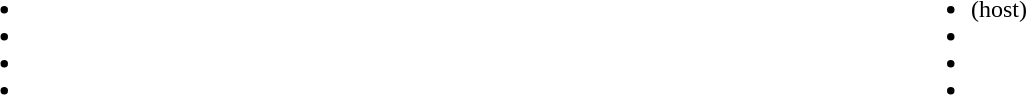<table style="width:100%;">
<tr>
<td style="width:50%;"><br><ul><li></li><li></li><li></li><li></li></ul></td>
<td style="width:50%;"><br><ul><li> (host)</li><li></li><li></li><li></li></ul></td>
</tr>
</table>
